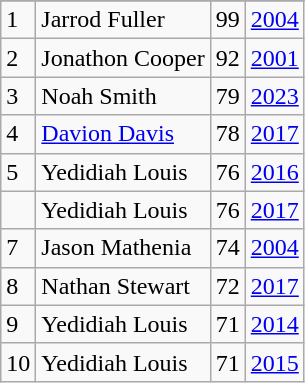<table class="wikitable">
<tr>
</tr>
<tr>
<td>1</td>
<td>Jarrod Fuller</td>
<td>99</td>
<td><a href='#'>2004</a></td>
</tr>
<tr>
<td>2</td>
<td>Jonathon Cooper</td>
<td>92</td>
<td><a href='#'>2001</a></td>
</tr>
<tr>
<td>3</td>
<td>Noah Smith</td>
<td>79</td>
<td><a href='#'>2023</a></td>
</tr>
<tr>
<td>4</td>
<td><a href='#'>Davion Davis</a></td>
<td>78</td>
<td><a href='#'>2017</a></td>
</tr>
<tr>
<td>5</td>
<td>Yedidiah Louis</td>
<td>76</td>
<td><a href='#'>2016</a></td>
</tr>
<tr>
<td></td>
<td>Yedidiah Louis</td>
<td>76</td>
<td><a href='#'>2017</a></td>
</tr>
<tr>
<td>7</td>
<td>Jason Mathenia</td>
<td>74</td>
<td><a href='#'>2004</a></td>
</tr>
<tr>
<td>8</td>
<td>Nathan Stewart</td>
<td>72</td>
<td><a href='#'>2017</a></td>
</tr>
<tr>
<td>9</td>
<td>Yedidiah Louis</td>
<td>71</td>
<td><a href='#'>2014</a></td>
</tr>
<tr>
<td>10</td>
<td>Yedidiah Louis</td>
<td>71</td>
<td><a href='#'>2015</a></td>
</tr>
</table>
